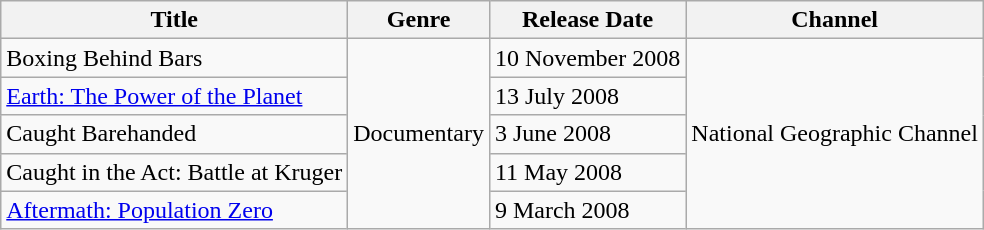<table class="wikitable sortable">
<tr>
<th>Title</th>
<th>Genre</th>
<th>Release Date</th>
<th>Channel</th>
</tr>
<tr>
<td>Boxing Behind Bars</td>
<td rowspan="5">Documentary</td>
<td>10 November 2008</td>
<td rowspan="5">National Geographic Channel</td>
</tr>
<tr>
<td><a href='#'>Earth: The Power of the Planet</a></td>
<td>13 July 2008</td>
</tr>
<tr>
<td>Caught Barehanded</td>
<td>3 June 2008</td>
</tr>
<tr>
<td>Caught in the Act: Battle at Kruger</td>
<td>11 May 2008</td>
</tr>
<tr>
<td><a href='#'>Aftermath: Population Zero</a></td>
<td>9 March 2008</td>
</tr>
</table>
